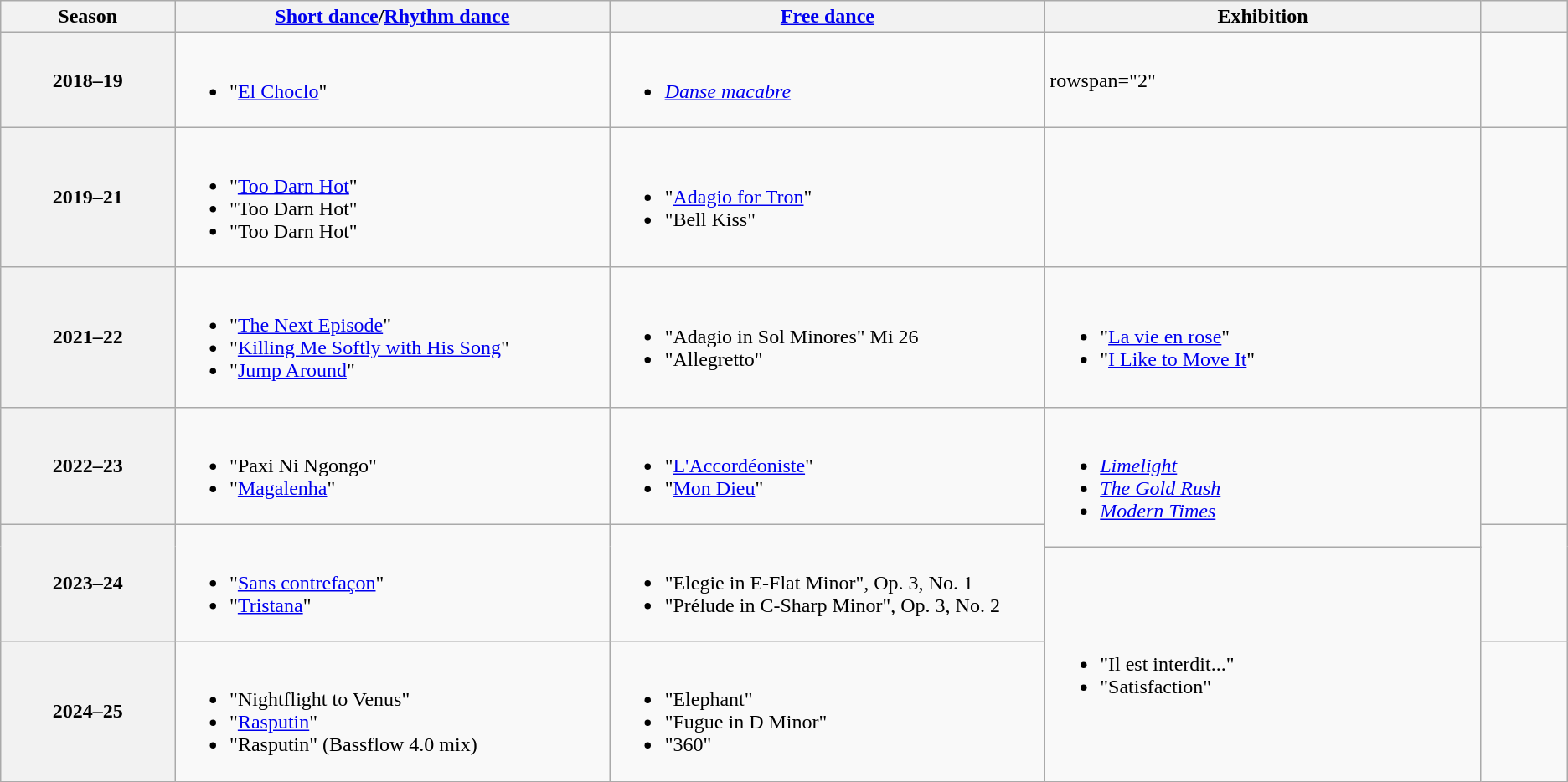<table class="wikitable unsortable" style="text-align:left">
<tr>
<th scope="col" style="text-align:center; width:10%">Season</th>
<th scope="col" style="text-align:center; width:25%"><a href='#'>Short dance</a>/<a href='#'>Rhythm dance</a></th>
<th scope="col" style="text-align:center; width:25%"><a href='#'>Free dance</a></th>
<th scope="col" style="text-align:center; width:25%">Exhibition</th>
<th scope="col" style="text-align:center; width:5%"></th>
</tr>
<tr>
<th scope="row">2018–19</th>
<td><br><ul><li><strong></strong> "<a href='#'>El Choclo</a>" <br> </li></ul></td>
<td><br><ul><li><em><a href='#'>Danse macabre</a></em><br></li></ul></td>
<td>rowspan="2" </td>
<td></td>
</tr>
<tr>
<th scope="row">2019–21</th>
<td><br><ul><li><strong></strong> "<a href='#'>Too Darn Hot</a>"</li><li><strong></strong> "Too Darn Hot"</li><li><strong></strong> "Too Darn Hot"<br></li></ul></td>
<td><br><ul><li>"<a href='#'>Adagio for Tron</a>"<br></li><li>"Bell Kiss"<br></li></ul></td>
<td></td>
</tr>
<tr>
<th scope="row">2021–22</th>
<td><br><ul><li><strong></strong> "<a href='#'>The Next Episode</a>"<br></li><li><strong></strong> "<a href='#'>Killing Me Softly with His Song</a>"<br></li><li><strong></strong> "<a href='#'>Jump Around</a>"<br></li></ul></td>
<td><br><ul><li>"Adagio in Sol Minores" Mi 26<br></li><li>"Allegretto"<br></li></ul></td>
<td><br><ul><li>"<a href='#'>La vie en rose</a>"<br></li><li>"<a href='#'>I Like to Move It</a>"<br></li></ul></td>
<td></td>
</tr>
<tr>
<th scope="row">2022–23</th>
<td><br><ul><li><strong></strong> "Paxi Ni Ngongo"<br></li><li><strong></strong> "<a href='#'>Magalenha</a>"<br></li></ul></td>
<td><br><ul><li>"<a href='#'>L'Accordéoniste</a>"</li><li>"<a href='#'>Mon Dieu</a>"<br></li></ul></td>
<td rowspan="2"><br><ul><li><em><a href='#'>Limelight</a></em></li><li><em><a href='#'>The Gold Rush</a></em></li><li><em><a href='#'>Modern Times</a></em><br></li></ul></td>
<td></td>
</tr>
<tr>
<th scope="row" rowspan="2">2023–24</th>
<td rowspan="2"><br><ul><li>"<a href='#'>Sans contrefaçon</a>"</li><li>"<a href='#'>Tristana</a>"<br></li></ul></td>
<td rowspan="2"><br><ul><li>"Elegie in E-Flat Minor", Op. 3, No. 1</li><li>"Prélude in C-Sharp Minor", Op. 3, No. 2<br></li></ul></td>
<td rowspan="2"></td>
</tr>
<tr>
<td rowspan="2"><br><ul><li>"Il est interdit..."<br></li><li>"Satisfaction" <br> </li></ul></td>
</tr>
<tr>
<th scope="row">2024–25</th>
<td><br><ul><li>"Nightflight to Venus"</li><li>"<a href='#'>Rasputin</a>"</li><li>"Rasputin" (Bassflow 4.0 mix)<br></li></ul></td>
<td><br><ul><li>"Elephant"</li><li>"Fugue in D Minor"</li><li>"360"<br></li></ul></td>
<td></td>
</tr>
</table>
